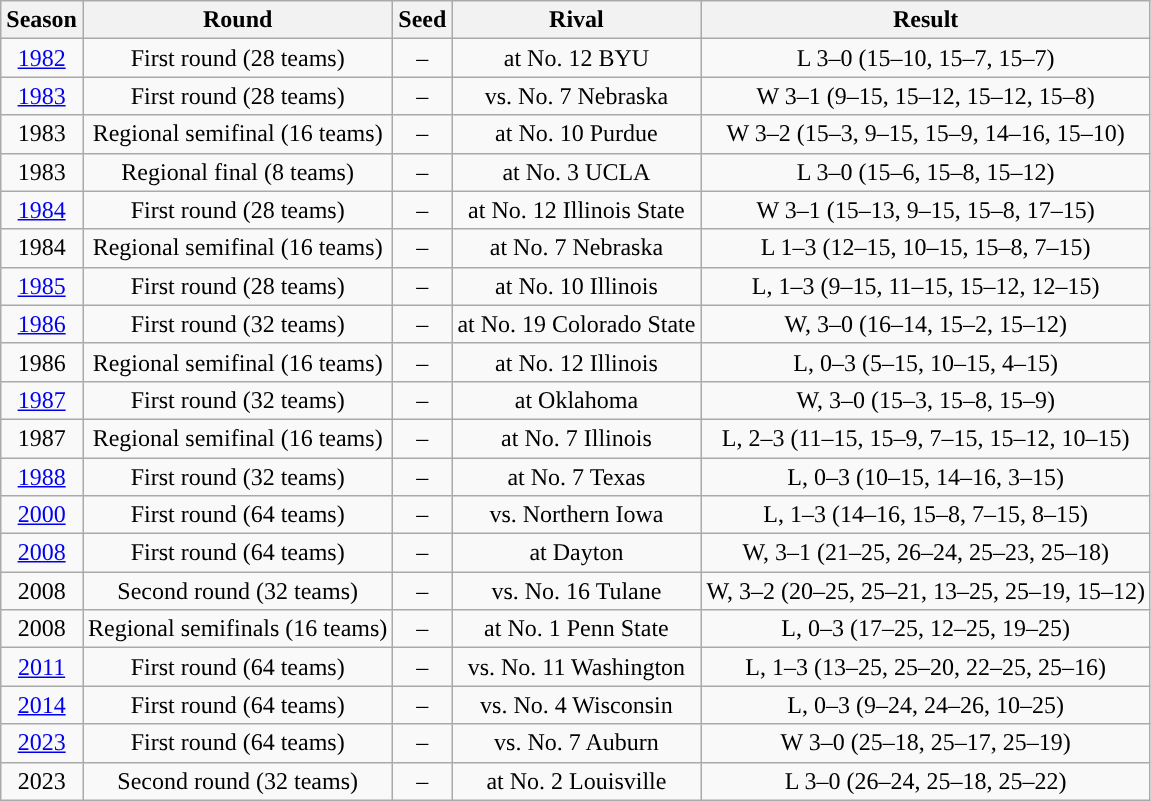<table class="wikitable" style="text-align: center;">
<tr>
<th width=px>Season</th>
<th width=px>Round</th>
<th width=px>Seed</th>
<th width=px>Rival</th>
<th width=px>Result</th>
</tr>
<tr>
<td><a href='#'>1982</a></td>
<td align=center>First round (28 teams)</td>
<td align=center>–</td>
<td>at No. 12 BYU</td>
<td align=center>L 3–0 (15–10, 15–7, 15–7)</td>
</tr>
<tr>
<td><a href='#'>1983</a></td>
<td align=center>First round (28 teams)</td>
<td align=center>–</td>
<td>vs. No. 7 Nebraska</td>
<td align=center>W 3–1 (9–15, 15–12, 15–12, 15–8)</td>
</tr>
<tr>
<td>1983</td>
<td align=center>Regional semifinal (16 teams)</td>
<td align=center>–</td>
<td>at No. 10 Purdue</td>
<td align=center>W 3–2 (15–3, 9–15, 15–9, 14–16, 15–10)</td>
</tr>
<tr>
<td>1983</td>
<td align=center>Regional final (8 teams)</td>
<td align=center>–</td>
<td>at No. 3 UCLA</td>
<td align=center>L 3–0 (15–6, 15–8, 15–12)</td>
</tr>
<tr>
<td><a href='#'>1984</a></td>
<td align=center>First round (28 teams)</td>
<td align=center>–</td>
<td>at No. 12 Illinois State</td>
<td align=center>W 3–1 (15–13, 9–15, 15–8, 17–15)</td>
</tr>
<tr>
<td>1984</td>
<td align=center>Regional semifinal (16 teams)</td>
<td align=center>–</td>
<td>at No. 7 Nebraska</td>
<td align=center>L 1–3 (12–15, 10–15, 15–8, 7–15)</td>
</tr>
<tr>
<td><a href='#'>1985</a></td>
<td align=center>First round (28 teams)</td>
<td align=center>–</td>
<td>at No. 10 Illinois</td>
<td align=center>L, 1–3 (9–15, 11–15, 15–12, 12–15)</td>
</tr>
<tr>
<td><a href='#'>1986</a></td>
<td align=center>First round (32 teams)</td>
<td align=center>–</td>
<td>at No. 19 Colorado State</td>
<td align=center>W, 3–0 (16–14, 15–2, 15–12)</td>
</tr>
<tr>
<td>1986</td>
<td align=center>Regional semifinal (16 teams)</td>
<td align=center>–</td>
<td>at No. 12 Illinois</td>
<td align=center>L, 0–3 (5–15, 10–15, 4–15)</td>
</tr>
<tr>
<td><a href='#'>1987</a></td>
<td align=center>First round (32 teams)</td>
<td align=center>–</td>
<td>at Oklahoma</td>
<td align=center>W, 3–0 (15–3, 15–8, 15–9)</td>
</tr>
<tr>
<td>1987</td>
<td align=center>Regional semifinal (16 teams)</td>
<td align=center>–</td>
<td>at No. 7 Illinois</td>
<td align=center>L, 2–3 (11–15, 15–9, 7–15, 15–12, 10–15)</td>
</tr>
<tr>
<td><a href='#'>1988</a></td>
<td align=center>First round (32 teams)</td>
<td align=center>–</td>
<td>at No. 7 Texas</td>
<td align=center>L, 0–3 (10–15, 14–16, 3–15)</td>
</tr>
<tr>
<td><a href='#'>2000</a></td>
<td align=center>First round (64 teams)</td>
<td align=center>–</td>
<td>vs. Northern Iowa</td>
<td align=center>L, 1–3 (14–16, 15–8, 7–15, 8–15)</td>
</tr>
<tr>
<td><a href='#'>2008</a></td>
<td align=center>First round (64 teams)</td>
<td align=center>–</td>
<td>at Dayton</td>
<td align=center>W, 3–1 (21–25, 26–24, 25–23, 25–18)</td>
</tr>
<tr>
<td>2008</td>
<td align=center>Second round (32 teams)</td>
<td align=center>–</td>
<td>vs. No. 16 Tulane</td>
<td align=center>W, 3–2 (20–25, 25–21, 13–25, 25–19, 15–12)</td>
</tr>
<tr>
<td>2008</td>
<td align=center>Regional semifinals (16 teams)</td>
<td align=center>–</td>
<td>at No. 1 Penn State</td>
<td align=center>L, 0–3 (17–25, 12–25, 19–25)</td>
</tr>
<tr>
<td><a href='#'>2011</a></td>
<td align=center>First round (64 teams)</td>
<td align=center>–</td>
<td>vs. No. 11 Washington</td>
<td align=center>L, 1–3 (13–25, 25–20, 22–25, 25–16)</td>
</tr>
<tr>
<td><a href='#'>2014</a></td>
<td align=center>First round (64 teams)</td>
<td align=center>–</td>
<td>vs. No. 4 Wisconsin</td>
<td align=center>L, 0–3 (9–24, 24–26, 10–25)</td>
</tr>
<tr>
<td><a href='#'>2023</a></td>
<td align=center>First round (64 teams)</td>
<td align=center>–</td>
<td>vs. No. 7 Auburn</td>
<td align=center>W 3–0 (25–18, 25–17, 25–19)</td>
</tr>
<tr>
<td>2023</td>
<td align=center>Second round (32 teams)</td>
<td align=center>–</td>
<td>at No. 2 Louisville</td>
<td align=center>L 3–0 (26–24, 25–18, 25–22)</td>
</tr>
</table>
